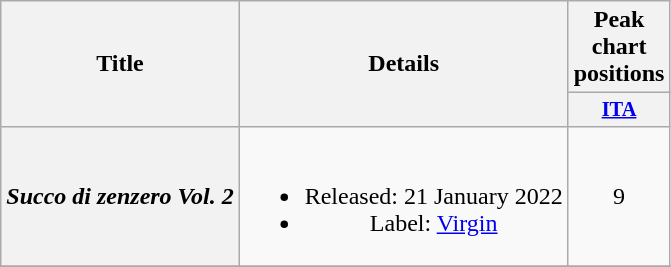<table class="wikitable plainrowheaders" style="text-align:center;">
<tr>
<th scope="col" rowspan="2">Title</th>
<th scope="col" rowspan="2">Details</th>
<th scope="col" colspan="1">Peak chart positions</th>
</tr>
<tr>
<th scope="col" style="width:3em;font-size:85%;"><a href='#'>ITA</a><br></th>
</tr>
<tr>
<th scope="row"><em>Succo di zenzero Vol. 2</em></th>
<td><br><ul><li>Released: 21 January 2022</li><li>Label: <a href='#'>Virgin</a></li></ul></td>
<td>9</td>
</tr>
<tr>
</tr>
</table>
